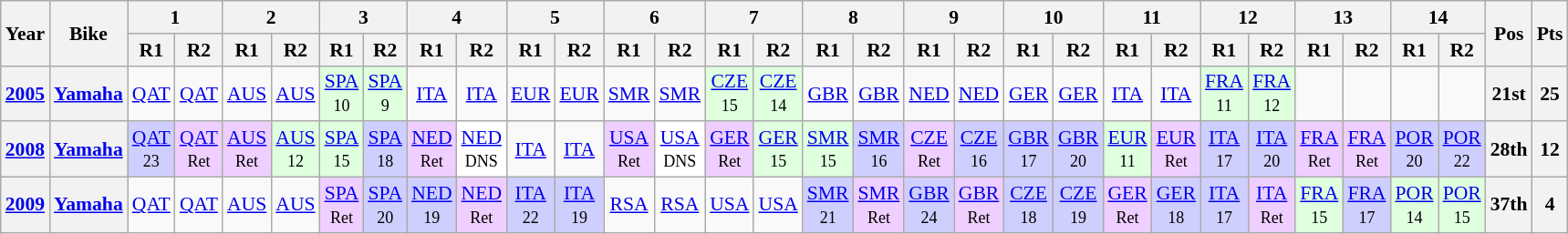<table class="wikitable" style="text-align:center; font-size:90%">
<tr>
<th valign="middle" rowspan=2>Year</th>
<th valign="middle" rowspan=2>Bike</th>
<th colspan=2>1</th>
<th colspan=2>2</th>
<th colspan=2>3</th>
<th colspan=2>4</th>
<th colspan=2>5</th>
<th colspan=2>6</th>
<th colspan=2>7</th>
<th colspan=2>8</th>
<th colspan=2>9</th>
<th colspan=2>10</th>
<th colspan=2>11</th>
<th colspan=2>12</th>
<th colspan=2>13</th>
<th colspan=2>14</th>
<th rowspan=2>Pos</th>
<th rowspan=2>Pts</th>
</tr>
<tr>
<th>R1</th>
<th>R2</th>
<th>R1</th>
<th>R2</th>
<th>R1</th>
<th>R2</th>
<th>R1</th>
<th>R2</th>
<th>R1</th>
<th>R2</th>
<th>R1</th>
<th>R2</th>
<th>R1</th>
<th>R2</th>
<th>R1</th>
<th>R2</th>
<th>R1</th>
<th>R2</th>
<th>R1</th>
<th>R2</th>
<th>R1</th>
<th>R2</th>
<th>R1</th>
<th>R2</th>
<th>R1</th>
<th>R2</th>
<th>R1</th>
<th>R2</th>
</tr>
<tr>
<th align="left"><a href='#'>2005</a></th>
<th align="left"><a href='#'>Yamaha</a></th>
<td><a href='#'>QAT</a></td>
<td><a href='#'>QAT</a></td>
<td><a href='#'>AUS</a></td>
<td><a href='#'>AUS</a></td>
<td style="background:#dfffdf;"><a href='#'>SPA</a><br><small>10</small></td>
<td style="background:#dfffdf;"><a href='#'>SPA</a><br><small>9</small></td>
<td><a href='#'>ITA</a></td>
<td><a href='#'>ITA</a></td>
<td><a href='#'>EUR</a></td>
<td><a href='#'>EUR</a></td>
<td><a href='#'>SMR</a></td>
<td><a href='#'>SMR</a></td>
<td style="background:#dfffdf;"><a href='#'>CZE</a><br><small>15</small></td>
<td style="background:#dfffdf;"><a href='#'>CZE</a><br><small>14</small></td>
<td><a href='#'>GBR</a></td>
<td><a href='#'>GBR</a></td>
<td><a href='#'>NED</a></td>
<td><a href='#'>NED</a></td>
<td><a href='#'>GER</a></td>
<td><a href='#'>GER</a></td>
<td><a href='#'>ITA</a></td>
<td><a href='#'>ITA</a></td>
<td style="background:#dfffdf;"><a href='#'>FRA</a><br><small>11</small></td>
<td style="background:#dfffdf;"><a href='#'>FRA</a><br><small>12</small></td>
<td></td>
<td></td>
<td></td>
<td></td>
<th>21st</th>
<th>25</th>
</tr>
<tr>
<th align="left"><a href='#'>2008</a></th>
<th align="left"><a href='#'>Yamaha</a></th>
<td style="background:#cfcfff;"><a href='#'>QAT</a><br><small>23</small></td>
<td style="background:#efcfff;"><a href='#'>QAT</a><br><small>Ret</small></td>
<td style="background:#efcfff;"><a href='#'>AUS</a><br><small>Ret</small></td>
<td style="background:#dfffdf;"><a href='#'>AUS</a><br><small>12</small></td>
<td style="background:#dfffdf;"><a href='#'>SPA</a><br><small>15</small></td>
<td style="background:#cfcfff;"><a href='#'>SPA</a><br><small>18</small></td>
<td style="background:#efcfff;"><a href='#'>NED</a><br><small>Ret</small></td>
<td style="background:#ffffff;"><a href='#'>NED</a><br><small>DNS</small></td>
<td><a href='#'>ITA</a></td>
<td><a href='#'>ITA</a></td>
<td style="background:#efcfff;"><a href='#'>USA</a><br><small>Ret</small></td>
<td style="background:#ffffff;"><a href='#'>USA</a><br><small>DNS</small></td>
<td style="background:#efcfff;"><a href='#'>GER</a><br><small>Ret</small></td>
<td style="background:#dfffdf;"><a href='#'>GER</a><br><small>15</small></td>
<td style="background:#dfffdf;"><a href='#'>SMR</a><br><small>15</small></td>
<td style="background:#cfcfff;"><a href='#'>SMR</a><br><small>16</small></td>
<td style="background:#efcfff;"><a href='#'>CZE</a><br><small>Ret</small></td>
<td style="background:#cfcfff;"><a href='#'>CZE</a><br><small>16</small></td>
<td style="background:#cfcfff;"><a href='#'>GBR</a><br><small>17</small></td>
<td style="background:#cfcfff;"><a href='#'>GBR</a><br><small>20</small></td>
<td style="background:#dfffdf;"><a href='#'>EUR</a><br><small>11</small></td>
<td style="background:#efcfff;"><a href='#'>EUR</a><br><small>Ret</small></td>
<td style="background:#cfcfff;"><a href='#'>ITA</a><br><small>17</small></td>
<td style="background:#cfcfff;"><a href='#'>ITA</a><br><small>20</small></td>
<td style="background:#efcfff;"><a href='#'>FRA</a><br><small>Ret</small></td>
<td style="background:#efcfff;"><a href='#'>FRA</a><br><small>Ret</small></td>
<td style="background:#cfcfff;"><a href='#'>POR</a><br><small>20</small></td>
<td style="background:#cfcfff;"><a href='#'>POR</a><br><small>22</small></td>
<th>28th</th>
<th>12</th>
</tr>
<tr>
<th align="left"><a href='#'>2009</a></th>
<th align="left"><a href='#'>Yamaha</a></th>
<td><a href='#'>QAT</a></td>
<td><a href='#'>QAT</a></td>
<td><a href='#'>AUS</a></td>
<td><a href='#'>AUS</a></td>
<td style="background:#efcfff;"><a href='#'>SPA</a><br><small>Ret</small></td>
<td style="background:#cfcfff;"><a href='#'>SPA</a><br><small>20</small></td>
<td style="background:#cfcfff;"><a href='#'>NED</a><br><small>19</small></td>
<td style="background:#efcfff;"><a href='#'>NED</a><br><small>Ret</small></td>
<td style="background:#cfcfff;"><a href='#'>ITA</a><br><small>22</small></td>
<td style="background:#cfcfff;"><a href='#'>ITA</a><br><small>19</small></td>
<td><a href='#'>RSA</a></td>
<td><a href='#'>RSA</a></td>
<td><a href='#'>USA</a></td>
<td><a href='#'>USA</a></td>
<td style="background:#cfcfff;"><a href='#'>SMR</a><br><small>21</small></td>
<td style="background:#efcfff;"><a href='#'>SMR</a><br><small>Ret</small></td>
<td style="background:#cfcfff;"><a href='#'>GBR</a><br><small>24</small></td>
<td style="background:#efcfff;"><a href='#'>GBR</a><br><small>Ret</small></td>
<td style="background:#cfcfff;"><a href='#'>CZE</a><br><small>18</small></td>
<td style="background:#cfcfff;"><a href='#'>CZE</a><br><small>19</small></td>
<td style="background:#efcfff;"><a href='#'>GER</a><br><small>Ret</small></td>
<td style="background:#cfcfff;"><a href='#'>GER</a><br><small>18</small></td>
<td style="background:#cfcfff;"><a href='#'>ITA</a><br><small>17</small></td>
<td style="background:#efcfff;"><a href='#'>ITA</a><br><small>Ret</small></td>
<td style="background:#dfffdf;"><a href='#'>FRA</a><br><small>15</small></td>
<td style="background:#cfcfff;"><a href='#'>FRA</a><br><small>17</small></td>
<td style="background:#dfffdf;"><a href='#'>POR</a><br><small>14</small></td>
<td style="background:#dfffdf;"><a href='#'>POR</a><br><small>15</small></td>
<th>37th</th>
<th>4</th>
</tr>
</table>
